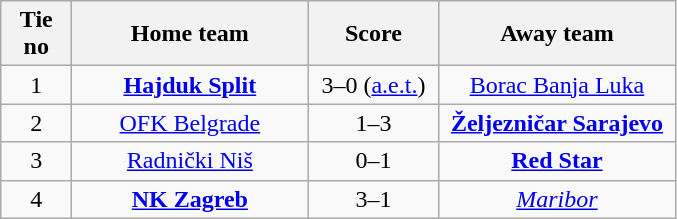<table class="wikitable" style="text-align:center">
<tr>
<th width=40>Tie no</th>
<th width=150>Home team</th>
<th width=80>Score</th>
<th width=150>Away team</th>
</tr>
<tr>
<td>1</td>
<td><strong><a href='#'>Hajduk Split</a></strong></td>
<td>3–0 (<a href='#'>a.e.t.</a>)</td>
<td><a href='#'>Borac Banja Luka</a></td>
</tr>
<tr>
<td>2</td>
<td><a href='#'>OFK Belgrade</a></td>
<td>1–3</td>
<td><strong><a href='#'>Željezničar Sarajevo</a></strong></td>
</tr>
<tr>
<td>3</td>
<td><a href='#'>Radnički Niš</a></td>
<td>0–1</td>
<td><strong><a href='#'>Red Star</a></strong></td>
</tr>
<tr>
<td>4</td>
<td><strong><a href='#'>NK Zagreb</a></strong></td>
<td>3–1</td>
<td><em><a href='#'>Maribor</a></em></td>
</tr>
</table>
